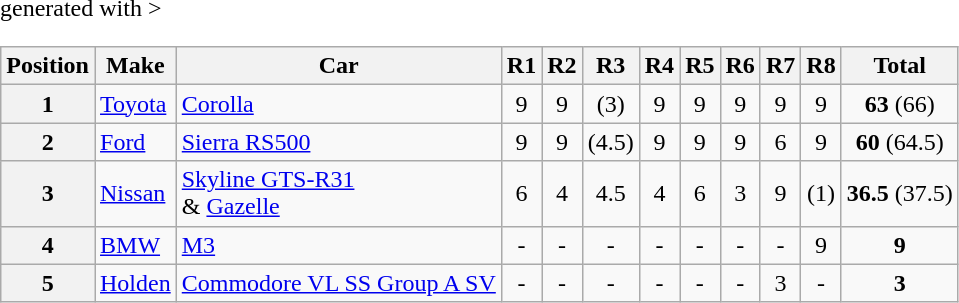<table class="wikitable" border="1" <hiddentext>generated with >
<tr style="font-weight:bold">
<th>Position</th>
<th>Make</th>
<th>Car</th>
<th>R1</th>
<th>R2</th>
<th>R3</th>
<th>R4</th>
<th>R5</th>
<th>R6</th>
<th>R7</th>
<th>R8</th>
<th>Total</th>
</tr>
<tr>
<th>1</th>
<td><a href='#'>Toyota</a></td>
<td><a href='#'>Corolla</a></td>
<td align="center">9</td>
<td align="center">9</td>
<td align="center">(3)</td>
<td align="center">9</td>
<td align="center">9</td>
<td align="center">9</td>
<td align="center">9</td>
<td align="center">9</td>
<td align="center"><strong>63</strong> (66)</td>
</tr>
<tr>
<th>2</th>
<td><a href='#'>Ford</a></td>
<td><a href='#'>Sierra RS500</a></td>
<td align="center">9</td>
<td align="center">9</td>
<td align="center">(4.5)</td>
<td align="center">9</td>
<td align="center">9</td>
<td align="center">9</td>
<td align="center">6</td>
<td align="center">9</td>
<td align="center"><strong>60</strong> (64.5)</td>
</tr>
<tr>
<th>3</th>
<td><a href='#'>Nissan</a></td>
<td><a href='#'>Skyline GTS-R31</a><br>& <a href='#'>Gazelle</a></td>
<td align="center">6</td>
<td align="center">4</td>
<td align="center">4.5</td>
<td align="center">4</td>
<td align="center">6</td>
<td align="center">3</td>
<td align="center">9</td>
<td align="center">(1)</td>
<td align="center"><strong>36.5</strong> (37.5)</td>
</tr>
<tr>
<th>4</th>
<td><a href='#'>BMW</a></td>
<td><a href='#'>M3</a></td>
<td align="center">-</td>
<td align="center">-</td>
<td align="center">-</td>
<td align="center">-</td>
<td align="center">-</td>
<td align="center">-</td>
<td align="center">-</td>
<td align="center">9</td>
<td align="center"><strong>9</strong></td>
</tr>
<tr>
<th>5</th>
<td><a href='#'>Holden</a></td>
<td><a href='#'>Commodore VL SS Group A SV</a></td>
<td align="center">-</td>
<td align="center">-</td>
<td align="center">-</td>
<td align="center">-</td>
<td align="center">-</td>
<td align="center">-</td>
<td align="center">3</td>
<td align="center">-</td>
<td align="center"><strong>3</strong></td>
</tr>
</table>
